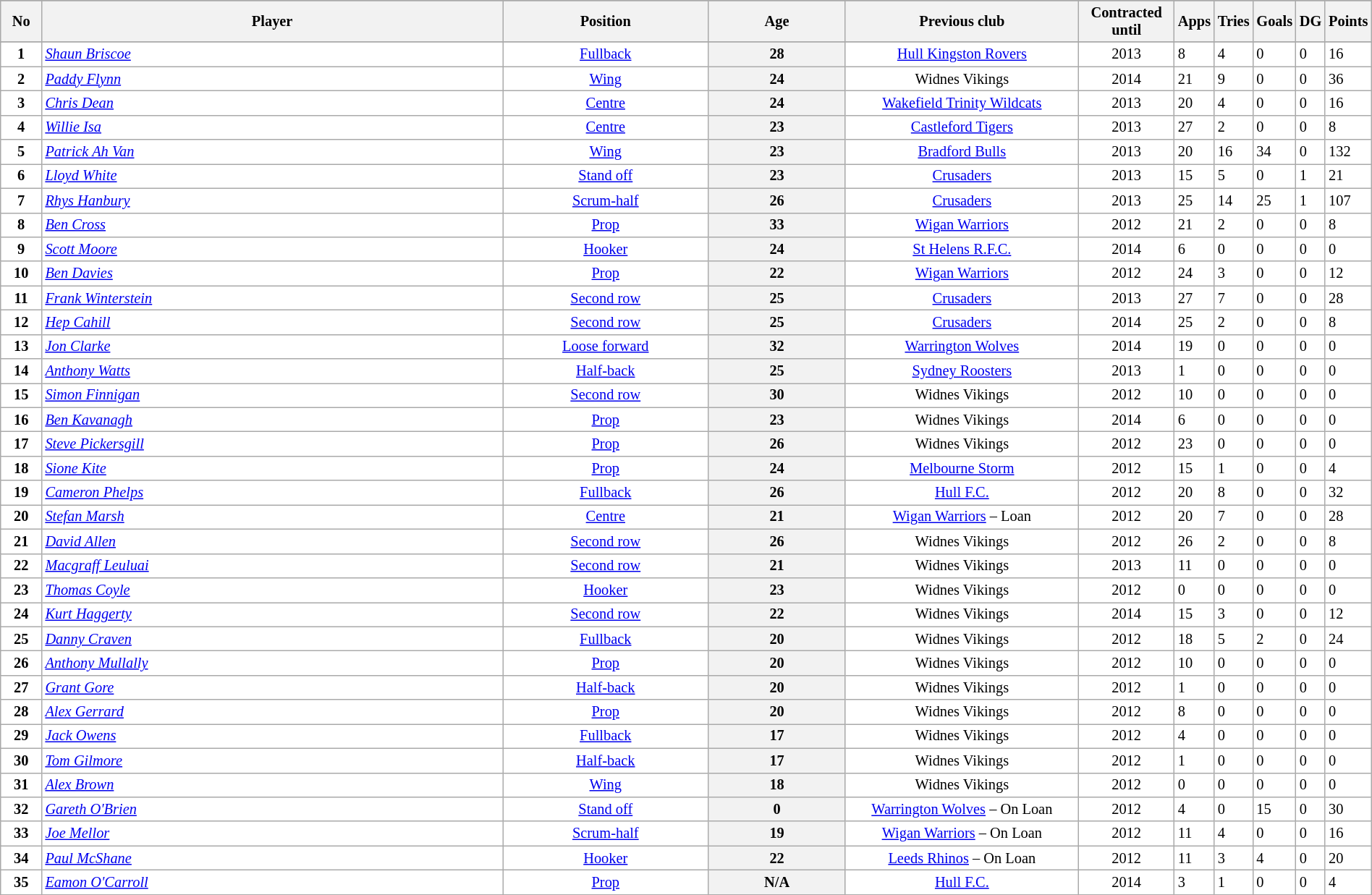<table class="wikitable sortable" width="100%" style="font-size:85%">
<tr bgcolor="#efefef">
</tr>
<tr bgcolor="#efefef">
<th width=3%>No</th>
<th !width=47%>Player</th>
<th width=15%>Position</th>
<th width=1%>Age</th>
<th width=17%>Previous club</th>
<th width=7%>Contracted until</th>
<th width="20">Apps</th>
<th width="20">Tries</th>
<th width="20">Goals</th>
<th width="20">DG</th>
<th width="20">Points</th>
</tr>
<tr bgcolor=#FFFFFF>
</tr>
<tr bgcolor=#FFFFFF>
<td align=center><strong>1</strong></td>
<td><em><a href='#'>Shaun Briscoe</a></em></td>
<td align=center><a href='#'>Fullback</a></td>
<th width=10%>28</th>
<td align=center><a href='#'>Hull Kingston Rovers</a></td>
<td align=center>2013</td>
<td align=centre>8</td>
<td align=centre>4</td>
<td align=centre>0</td>
<td align=centre>0</td>
<td align=centre>16</td>
</tr>
<tr bgcolor=#FFFFFF>
<td align=center><strong>2</strong></td>
<td><em><a href='#'>Paddy Flynn</a></em></td>
<td align=center><a href='#'>Wing</a></td>
<th width=10%>24</th>
<td align=center>Widnes Vikings</td>
<td align=center>2014</td>
<td align=centre>21</td>
<td align=centre>9</td>
<td align=centre>0</td>
<td align=centre>0</td>
<td align=centre>36</td>
</tr>
<tr bgcolor=#FFFFFF>
<td align=center><strong>3</strong></td>
<td><em><a href='#'>Chris Dean</a></em></td>
<td align=center><a href='#'>Centre</a></td>
<th width=10%>24</th>
<td align=center><a href='#'>Wakefield Trinity Wildcats</a></td>
<td align=center>2013</td>
<td align=centre>20</td>
<td align=centre>4</td>
<td align=centre>0</td>
<td align=centre>0</td>
<td align=centre>16</td>
</tr>
<tr bgcolor=#FFFFFF>
<td align=center><strong>4</strong></td>
<td><em><a href='#'>Willie Isa</a></em></td>
<td align=center><a href='#'>Centre</a></td>
<th width=10%>23</th>
<td align=center><a href='#'>Castleford Tigers</a></td>
<td align=center>2013</td>
<td align=centre>27</td>
<td align=centre>2</td>
<td align=centre>0</td>
<td align=centre>0</td>
<td align=centre>8</td>
</tr>
<tr bgcolor=#FFFFFF>
<td align=center><strong>5</strong></td>
<td><em><a href='#'>Patrick Ah Van</a></em></td>
<td align=center><a href='#'>Wing</a></td>
<th width=10%>23</th>
<td align=center><a href='#'>Bradford Bulls</a></td>
<td align=center>2013</td>
<td align=centre>20</td>
<td align=centre>16</td>
<td align=centre>34</td>
<td align=centre>0</td>
<td align=centre>132</td>
</tr>
<tr bgcolor=#FFFFFF>
<td align=center><strong>6</strong></td>
<td><em><a href='#'>Lloyd White</a></em></td>
<td align=center><a href='#'>Stand off</a></td>
<th width=10%>23</th>
<td align=center><a href='#'>Crusaders</a></td>
<td align=center>2013</td>
<td align=centre>15</td>
<td align=centre>5</td>
<td align=centre>0</td>
<td align=centre>1</td>
<td align=centre>21</td>
</tr>
<tr bgcolor=#FFFFFF>
<td align=center><strong>7</strong></td>
<td><em><a href='#'>Rhys Hanbury</a></em></td>
<td align=center><a href='#'>Scrum-half</a></td>
<th width=10%>26</th>
<td align=center><a href='#'>Crusaders</a></td>
<td align=center>2013</td>
<td align=centre>25</td>
<td align=centre>14</td>
<td align=centre>25</td>
<td align=centre>1</td>
<td align=centre>107</td>
</tr>
<tr bgcolor=#FFFFFF>
<td align=center><strong>8</strong></td>
<td><em><a href='#'>Ben Cross</a></em></td>
<td align=center><a href='#'>Prop</a></td>
<th width=10%>33</th>
<td align=center><a href='#'>Wigan Warriors</a></td>
<td align=center>2012</td>
<td align=centre>21</td>
<td align=centre>2</td>
<td align=centre>0</td>
<td align=centre>0</td>
<td align=centre>8</td>
</tr>
<tr bgcolor=#FFFFFF>
<td align=center><strong>9</strong></td>
<td><em><a href='#'>Scott Moore</a></em></td>
<td align=center><a href='#'>Hooker</a></td>
<th width=10%>24</th>
<td align=center><a href='#'>St Helens R.F.C.</a></td>
<td align=center>2014</td>
<td align=centre>6</td>
<td align=centre>0</td>
<td align=centre>0</td>
<td align=centre>0</td>
<td align=centre>0</td>
</tr>
<tr bgcolor=#FFFFFF>
<td align=center><strong>10</strong></td>
<td><em><a href='#'>Ben Davies</a></em></td>
<td align=center><a href='#'>Prop</a></td>
<th width=10%>22</th>
<td align=center><a href='#'>Wigan Warriors</a></td>
<td align=center>2012</td>
<td align=centre>24</td>
<td align=centre>3</td>
<td align=centre>0</td>
<td align=centre>0</td>
<td align=centre>12</td>
</tr>
<tr bgcolor=#FFFFFF>
<td align=center><strong>11</strong></td>
<td><em><a href='#'>Frank Winterstein</a></em></td>
<td align=center><a href='#'>Second row</a></td>
<th width=10%>25</th>
<td align=center><a href='#'>Crusaders</a></td>
<td align=center>2013</td>
<td align=centre>27</td>
<td align=centre>7</td>
<td align=centre>0</td>
<td align=centre>0</td>
<td align=centre>28</td>
</tr>
<tr bgcolor=#FFFFFF>
<td align=center><strong>12</strong></td>
<td><em><a href='#'>Hep Cahill</a></em></td>
<td align=center><a href='#'>Second row</a></td>
<th width=10%>25</th>
<td align=center><a href='#'>Crusaders</a></td>
<td align=center>2014</td>
<td align=centre>25</td>
<td align=centre>2</td>
<td align=centre>0</td>
<td align=centre>0</td>
<td align=centre>8</td>
</tr>
<tr bgcolor=#FFFFFF>
<td align=center><strong>13</strong></td>
<td><em><a href='#'>Jon Clarke</a></em></td>
<td align=center><a href='#'>Loose forward</a></td>
<th width=10%>32</th>
<td align=center><a href='#'>Warrington Wolves</a></td>
<td align=center>2014</td>
<td align=centre>19</td>
<td align=centre>0</td>
<td align=centre>0</td>
<td align=centre>0</td>
<td align=centre>0</td>
</tr>
<tr bgcolor=#FFFFFF>
<td align=center><strong>14</strong></td>
<td><em><a href='#'>Anthony Watts</a></em></td>
<td align=center><a href='#'>Half-back</a></td>
<th width=10%>25</th>
<td align=center><a href='#'>Sydney Roosters</a></td>
<td align=center>2013</td>
<td align=centre>1</td>
<td align=centre>0</td>
<td align=centre>0</td>
<td align=centre>0</td>
<td align=centre>0</td>
</tr>
<tr bgcolor=#FFFFFF>
<td align=center><strong>15</strong></td>
<td><em><a href='#'>Simon Finnigan</a></em></td>
<td align=center><a href='#'>Second row</a></td>
<th width=10%>30</th>
<td align=center>Widnes Vikings</td>
<td align=center>2012</td>
<td align=centre>10</td>
<td align=centre>0</td>
<td align=centre>0</td>
<td align=centre>0</td>
<td align=centre>0</td>
</tr>
<tr bgcolor=#FFFFFF>
<td align=center><strong>16</strong></td>
<td><em><a href='#'>Ben Kavanagh</a></em></td>
<td align=center><a href='#'>Prop</a></td>
<th width=10%>23</th>
<td align=center>Widnes Vikings</td>
<td align=center>2014</td>
<td align=centre>6</td>
<td align=centre>0</td>
<td align=centre>0</td>
<td align=centre>0</td>
<td align=centre>0</td>
</tr>
<tr bgcolor=#FFFFFF>
<td align=center><strong>17</strong></td>
<td><em><a href='#'>Steve Pickersgill</a></em></td>
<td align=center><a href='#'>Prop</a></td>
<th width=10%>26</th>
<td align=center>Widnes Vikings</td>
<td align=center>2012</td>
<td align=centre>23</td>
<td align=centre>0</td>
<td align=centre>0</td>
<td align=centre>0</td>
<td align=centre>0</td>
</tr>
<tr bgcolor=#FFFFFF>
<td align=center><strong>18</strong></td>
<td><em><a href='#'>Sione Kite</a></em></td>
<td align=center><a href='#'>Prop</a></td>
<th width=10%>24</th>
<td align=center><a href='#'>Melbourne Storm</a></td>
<td align=center>2012</td>
<td align=centre>15</td>
<td align=centre>1</td>
<td align=centre>0</td>
<td align=centre>0</td>
<td align=centre>4</td>
</tr>
<tr bgcolor=#FFFFFF>
<td align=center><strong>19</strong></td>
<td><em><a href='#'>Cameron Phelps</a></em></td>
<td align=center><a href='#'>Fullback</a></td>
<th width=10%>26</th>
<td align=center><a href='#'>Hull F.C.</a></td>
<td align=center>2012</td>
<td align=centre>20</td>
<td align=centre>8</td>
<td align=centre>0</td>
<td align=centre>0</td>
<td align=centre>32</td>
</tr>
<tr bgcolor=#FFFFFF>
<td align=center><strong>20</strong></td>
<td><em><a href='#'>Stefan Marsh</a></em></td>
<td align=center><a href='#'>Centre</a></td>
<th width=10%>21</th>
<td align=center><a href='#'>Wigan Warriors</a> – Loan</td>
<td align=center>2012</td>
<td align=centre>20</td>
<td align=centre>7</td>
<td align=centre>0</td>
<td align=centre>0</td>
<td align=centre>28</td>
</tr>
<tr bgcolor=#FFFFFF>
<td align=center><strong>21</strong></td>
<td><em><a href='#'>David Allen</a></em></td>
<td align=center><a href='#'>Second row</a></td>
<th width=10%>26</th>
<td align=center>Widnes Vikings</td>
<td align=center>2012</td>
<td align=centre>26</td>
<td align=centre>2</td>
<td align=centre>0</td>
<td align=centre>0</td>
<td align=centre>8</td>
</tr>
<tr bgcolor=#FFFFFF>
<td align=center><strong>22</strong></td>
<td><em><a href='#'>Macgraff Leuluai</a></em></td>
<td align=center><a href='#'>Second row</a></td>
<th width=10%>21</th>
<td align=center>Widnes Vikings</td>
<td align=center>2013</td>
<td align=centre>11</td>
<td align=centre>0</td>
<td align=centre>0</td>
<td align=centre>0</td>
<td align=centre>0</td>
</tr>
<tr bgcolor=#FFFFFF>
<td align=center><strong>23</strong></td>
<td><em><a href='#'>Thomas Coyle</a></em></td>
<td align=center><a href='#'>Hooker</a></td>
<th width=10%>23</th>
<td align=center>Widnes Vikings</td>
<td align=center>2012</td>
<td align=centre>0</td>
<td align=centre>0</td>
<td align=centre>0</td>
<td align=centre>0</td>
<td align=centre>0</td>
</tr>
<tr bgcolor=#FFFFFF>
<td align=center><strong>24</strong></td>
<td><em><a href='#'>Kurt Haggerty</a></em></td>
<td align=center><a href='#'>Second row</a></td>
<th width=10%>22</th>
<td align=center>Widnes Vikings</td>
<td align=center>2014</td>
<td align=centre>15</td>
<td align=centre>3</td>
<td align=centre>0</td>
<td align=centre>0</td>
<td align=centre>12</td>
</tr>
<tr bgcolor=#FFFFFF>
<td align=center><strong>25</strong></td>
<td><em><a href='#'>Danny Craven</a></em></td>
<td align=center><a href='#'>Fullback</a></td>
<th width=10%>20</th>
<td align=center>Widnes Vikings</td>
<td align=center>2012</td>
<td align=centre>18</td>
<td align=centre>5</td>
<td align=centre>2</td>
<td align=centre>0</td>
<td align=centre>24</td>
</tr>
<tr bgcolor=#FFFFFF>
<td align=center><strong>26</strong></td>
<td><em><a href='#'>Anthony Mullally</a></em></td>
<td align=center><a href='#'>Prop</a></td>
<th width=10%>20</th>
<td align=center>Widnes Vikings</td>
<td align=center>2012</td>
<td align=centre>10</td>
<td align=centre>0</td>
<td align=centre>0</td>
<td align=centre>0</td>
<td align=centre>0</td>
</tr>
<tr bgcolor=#FFFFFF>
<td align=center><strong>27</strong></td>
<td><em><a href='#'>Grant Gore</a></em></td>
<td align=center><a href='#'>Half-back</a></td>
<th width=10%>20</th>
<td align=center>Widnes Vikings</td>
<td align=center>2012</td>
<td align=centre>1</td>
<td align=centre>0</td>
<td align=centre>0</td>
<td align=centre>0</td>
<td align=centre>0</td>
</tr>
<tr bgcolor=#FFFFFF>
<td align=center><strong>28</strong></td>
<td><em><a href='#'>Alex Gerrard</a></em></td>
<td align=center><a href='#'>Prop</a></td>
<th width=10%>20</th>
<td align=center>Widnes Vikings</td>
<td align=center>2012</td>
<td align=centre>8</td>
<td align=centre>0</td>
<td align=centre>0</td>
<td align=centre>0</td>
<td align=centre>0</td>
</tr>
<tr bgcolor=#FFFFFF>
<td align=center><strong>29</strong></td>
<td><em><a href='#'>Jack Owens</a></em></td>
<td align=center><a href='#'>Fullback</a></td>
<th width=10%>17</th>
<td align=center>Widnes Vikings</td>
<td align=center>2012</td>
<td align=centre>4</td>
<td align=centre>0</td>
<td align=centre>0</td>
<td align=centre>0</td>
<td align=centre>0</td>
</tr>
<tr bgcolor=#FFFFFF>
<td align=center><strong>30</strong></td>
<td><em><a href='#'>Tom Gilmore</a></em></td>
<td align=center><a href='#'>Half-back</a></td>
<th width=10%>17</th>
<td align=center>Widnes Vikings</td>
<td align=center>2012</td>
<td align=centre>1</td>
<td align=centre>0</td>
<td align=centre>0</td>
<td align=centre>0</td>
<td align=centre>0</td>
</tr>
<tr bgcolor=#FFFFFF>
<td align=center><strong>31</strong></td>
<td><em><a href='#'>Alex Brown</a></em></td>
<td align=center><a href='#'>Wing</a></td>
<th width=10%>18</th>
<td align=center>Widnes Vikings</td>
<td align=center>2012</td>
<td align=centre>0</td>
<td align=centre>0</td>
<td align=centre>0</td>
<td align=centre>0</td>
<td align=centre>0</td>
</tr>
<tr bgcolor=#FFFFFF>
<td align=center><strong>32</strong></td>
<td><em><a href='#'>Gareth O'Brien</a></em></td>
<td align=center><a href='#'>Stand off</a></td>
<th width=10%>0</th>
<td align=center><a href='#'>Warrington Wolves</a> – On Loan</td>
<td align=center>2012</td>
<td align=centre>4</td>
<td align=centre>0</td>
<td align=centre>15</td>
<td align=centre>0</td>
<td align=centre>30</td>
</tr>
<tr bgcolor=#FFFFFF>
<td align=center><strong>33</strong></td>
<td><em><a href='#'>Joe Mellor</a></em></td>
<td align=center><a href='#'>Scrum-half</a></td>
<th width=10%>19</th>
<td align=center><a href='#'>Wigan Warriors</a> – On Loan</td>
<td align=center>2012</td>
<td align=centre>11</td>
<td align=centre>4</td>
<td align=centre>0</td>
<td align=centre>0</td>
<td align=centre>16</td>
</tr>
<tr bgcolor=#FFFFFF>
<td align=center><strong>34</strong></td>
<td><em><a href='#'>Paul McShane</a></em></td>
<td align=center><a href='#'>Hooker</a></td>
<th width=10%>22</th>
<td align=center><a href='#'>Leeds Rhinos</a> – On Loan</td>
<td align=center>2012</td>
<td align=centre>11</td>
<td align=centre>3</td>
<td align=centre>4</td>
<td align=centre>0</td>
<td align=centre>20</td>
</tr>
<tr bgcolor=#FFFFFF>
<td align=center><strong>35</strong></td>
<td><em><a href='#'>Eamon O'Carroll</a></em></td>
<td align=center><a href='#'>Prop</a></td>
<th width=10%>N/A</th>
<td align=center><a href='#'>Hull F.C.</a></td>
<td align=center>2014</td>
<td align=centre>3</td>
<td align=centre>1</td>
<td align=centre>0</td>
<td align=centre>0</td>
<td align=centre>4</td>
</tr>
<tr>
</tr>
</table>
